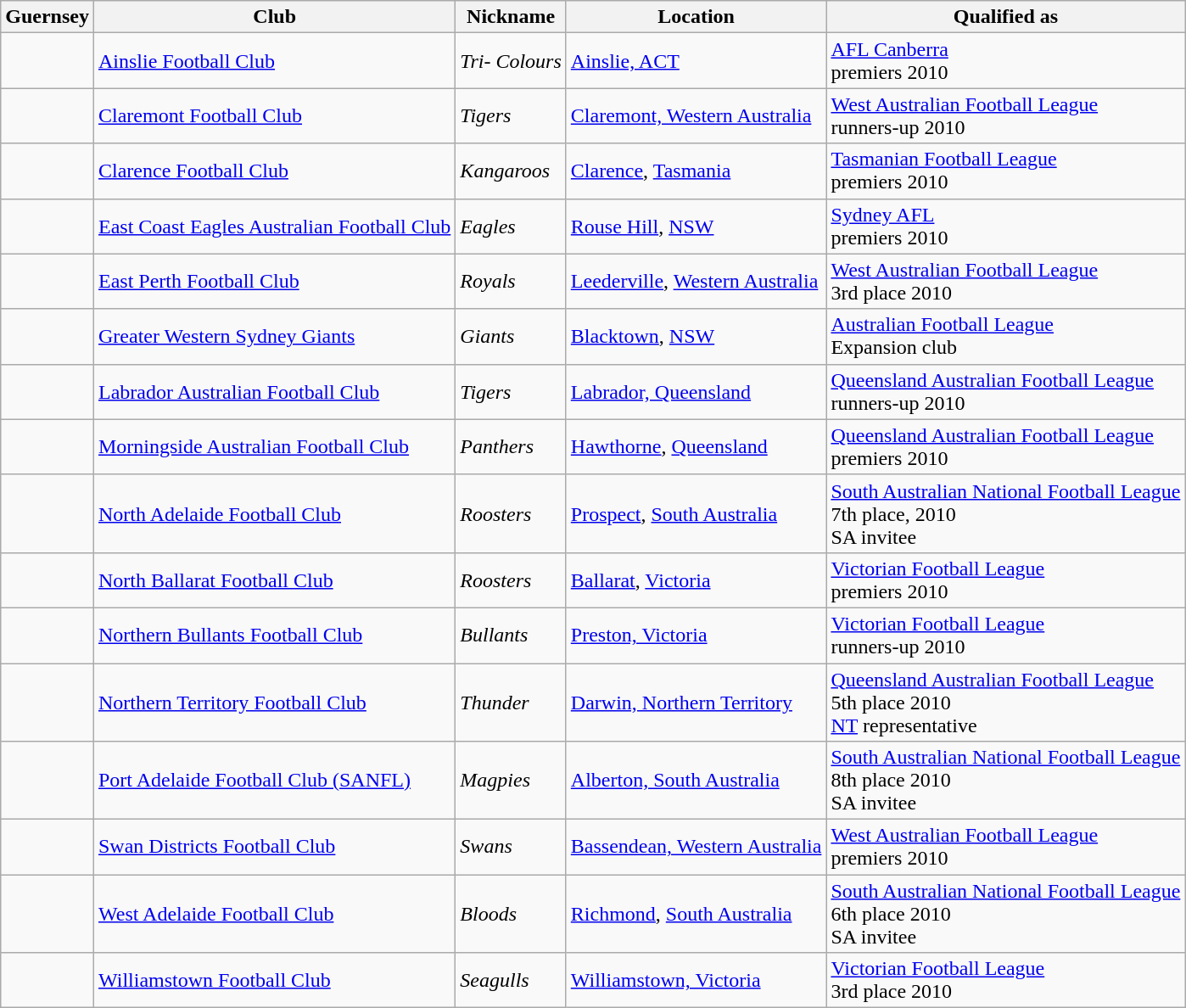<table class="wikitable sortable">
<tr>
<th>Guernsey</th>
<th>Club</th>
<th>Nickname</th>
<th>Location</th>
<th>Qualified as</th>
</tr>
<tr>
<td style="text-align:center"></td>
<td><a href='#'>Ainslie Football Club</a></td>
<td><em>Tri- Colours</em></td>
<td><a href='#'>Ainslie, ACT</a></td>
<td><a href='#'>AFL Canberra</a> <br>premiers 2010</td>
</tr>
<tr>
<td style="text-align:center"></td>
<td><a href='#'>Claremont Football Club</a></td>
<td><em>Tigers</em></td>
<td><a href='#'>Claremont, Western Australia</a></td>
<td><a href='#'>West Australian Football League</a> <br>runners-up 2010</td>
</tr>
<tr>
<td style="text-align:center"></td>
<td><a href='#'>Clarence Football Club</a></td>
<td><em>Kangaroos</em></td>
<td><a href='#'>Clarence</a>, <a href='#'>Tasmania</a></td>
<td><a href='#'>Tasmanian Football League</a> <br>premiers 2010</td>
</tr>
<tr>
<td style="text-align:center"></td>
<td><a href='#'>East Coast Eagles Australian Football Club</a></td>
<td><em>Eagles</em></td>
<td><a href='#'>Rouse Hill</a>, <a href='#'>NSW</a></td>
<td><a href='#'>Sydney AFL</a> <br>premiers 2010</td>
</tr>
<tr>
<td style="text-align:center"></td>
<td><a href='#'>East Perth Football Club</a></td>
<td><em>Royals</em></td>
<td><a href='#'>Leederville</a>, <a href='#'>Western Australia</a></td>
<td><a href='#'>West Australian Football League</a> <br>3rd place 2010</td>
</tr>
<tr>
<td style="text-align:center"></td>
<td><a href='#'>Greater Western Sydney Giants</a></td>
<td><em>Giants</em></td>
<td><a href='#'>Blacktown</a>, <a href='#'>NSW</a></td>
<td><a href='#'>Australian Football League</a> <br>Expansion club</td>
</tr>
<tr>
<td style="text-align:center"></td>
<td><a href='#'>Labrador Australian Football Club</a></td>
<td><em>Tigers</em></td>
<td><a href='#'>Labrador, Queensland</a></td>
<td><a href='#'>Queensland Australian Football League</a> <br>runners-up 2010</td>
</tr>
<tr>
<td style="text-align:center"></td>
<td><a href='#'>Morningside Australian Football Club</a></td>
<td><em>Panthers</em></td>
<td><a href='#'>Hawthorne</a>, <a href='#'>Queensland</a></td>
<td><a href='#'>Queensland Australian Football League</a> <br>premiers 2010</td>
</tr>
<tr>
<td style="text-align:center"></td>
<td><a href='#'>North Adelaide Football Club</a></td>
<td><em>Roosters</em></td>
<td><a href='#'>Prospect</a>, <a href='#'>South Australia</a></td>
<td><a href='#'>South Australian National Football League</a> <br>7th place, 2010<br>SA invitee</td>
</tr>
<tr>
<td style="text-align:center"></td>
<td><a href='#'>North Ballarat Football Club</a></td>
<td><em>Roosters</em></td>
<td><a href='#'>Ballarat</a>, <a href='#'>Victoria</a></td>
<td><a href='#'>Victorian Football League</a> <br>premiers 2010</td>
</tr>
<tr>
<td style="text-align:center"></td>
<td><a href='#'>Northern Bullants Football Club</a></td>
<td><em>Bullants</em></td>
<td><a href='#'>Preston, Victoria</a></td>
<td><a href='#'>Victorian Football League</a> <br>runners-up 2010</td>
</tr>
<tr>
<td style="text-align:center"></td>
<td><a href='#'>Northern Territory Football Club</a></td>
<td><em>Thunder</em></td>
<td><a href='#'>Darwin, Northern Territory</a></td>
<td><a href='#'>Queensland Australian Football League</a> <br> 5th place 2010 <br> <a href='#'>NT</a> representative</td>
</tr>
<tr>
<td style="text-align:center"></td>
<td><a href='#'>Port Adelaide Football Club (SANFL)</a></td>
<td><em>Magpies</em></td>
<td><a href='#'>Alberton, South Australia</a></td>
<td><a href='#'>South Australian National Football League</a> <br>8th place 2010<br>SA invitee</td>
</tr>
<tr>
<td style="text-align:center"></td>
<td><a href='#'>Swan Districts Football Club</a></td>
<td><em>Swans</em></td>
<td><a href='#'>Bassendean, Western Australia</a></td>
<td><a href='#'>West Australian Football League</a> <br>premiers 2010</td>
</tr>
<tr>
<td style="text-align:center"></td>
<td><a href='#'>West Adelaide Football Club</a></td>
<td><em>Bloods</em></td>
<td><a href='#'>Richmond</a>, <a href='#'>South Australia</a></td>
<td><a href='#'>South Australian National Football League</a> <br>6th place 2010<br>SA invitee</td>
</tr>
<tr>
<td style="text-align:center"></td>
<td><a href='#'>Williamstown Football Club</a></td>
<td><em>Seagulls</em></td>
<td><a href='#'>Williamstown, Victoria</a></td>
<td><a href='#'>Victorian Football League</a> <br>3rd place 2010</td>
</tr>
</table>
